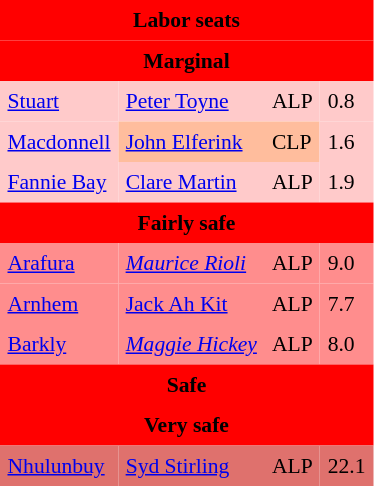<table class="toccolours" align="left" cellpadding="5" cellspacing="0" style="margin-right: .5em; margin-top: .4em; font-size: 90%; float:left">
<tr>
<td colspan="4"  style="text-align:center; background:red;"><span><strong>Labor seats</strong></span></td>
</tr>
<tr>
<td colspan="4"  style="text-align:center; background:red;"><span><strong>Marginal</strong></span></td>
</tr>
<tr>
<td style="text-align:left; background:#ffcaca;"><a href='#'>Stuart</a></td>
<td style="text-align:left; background:#ffcaca;"><a href='#'>Peter Toyne</a></td>
<td style="text-align:left; background:#ffcaca;">ALP</td>
<td style="text-align:left; background:#ffcaca;">0.8</td>
</tr>
<tr>
<td style="text-align:left; background:#ffcaca;"><a href='#'>Macdonnell</a></td>
<td style="text-align:left; background:#FFBD9D;"><a href='#'>John Elferink</a></td>
<td style="text-align:left; background:#FFBD9D;">CLP</td>
<td style="text-align:left; background:#ffcaca;">1.6</td>
</tr>
<tr>
<td style="text-align:left; background:#ffcaca;"><a href='#'>Fannie Bay</a></td>
<td style="text-align:left; background:#ffcaca;"><a href='#'>Clare Martin</a></td>
<td style="text-align:left; background:#ffcaca;">ALP</td>
<td style="text-align:left; background:#ffcaca;">1.9</td>
</tr>
<tr>
<td colspan="4"  style="text-align:center; background:red;"><span><strong>Fairly safe</strong></span></td>
</tr>
<tr>
<td style="text-align:left; background:#ff8d8d;"><a href='#'>Arafura</a></td>
<td style="text-align:left; background:#ff8d8d;"><em><a href='#'>Maurice Rioli</a></em></td>
<td style="text-align:left; background:#ff8d8d;">ALP</td>
<td style="text-align:left; background:#ff8d8d;">9.0</td>
</tr>
<tr>
<td style="text-align:left; background:#ff8d8d;"><a href='#'>Arnhem</a></td>
<td style="text-align:left; background:#ff8d8d;"><a href='#'>Jack Ah Kit</a></td>
<td style="text-align:left; background:#ff8d8d;">ALP</td>
<td style="text-align:left; background:#ff8d8d;">7.7</td>
</tr>
<tr>
<td style="text-align:left; background:#ff8d8d;"><a href='#'>Barkly</a></td>
<td style="text-align:left; background:#ff8d8d;"><em><a href='#'>Maggie Hickey</a></em></td>
<td style="text-align:left; background:#ff8d8d;">ALP</td>
<td style="text-align:left; background:#ff8d8d;">8.0</td>
</tr>
<tr>
<td colspan="4"  style="text-align:center; background:red;"><span><strong>Safe</strong></span></td>
</tr>
<tr>
<td colspan="4"  style="text-align:center; background:red;"><span><strong>Very safe</strong></span></td>
</tr>
<tr>
<td style="text-align:left; background:#df716d;"><a href='#'>Nhulunbuy</a></td>
<td style="text-align:left; background:#df716d;"><a href='#'>Syd Stirling</a></td>
<td style="text-align:left; background:#df716d;">ALP</td>
<td style="text-align:left; background:#df716d;">22.1</td>
</tr>
</table>
